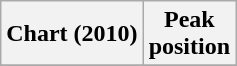<table class="wikitable">
<tr>
<th>Chart (2010)</th>
<th>Peak<br>position</th>
</tr>
<tr>
</tr>
</table>
